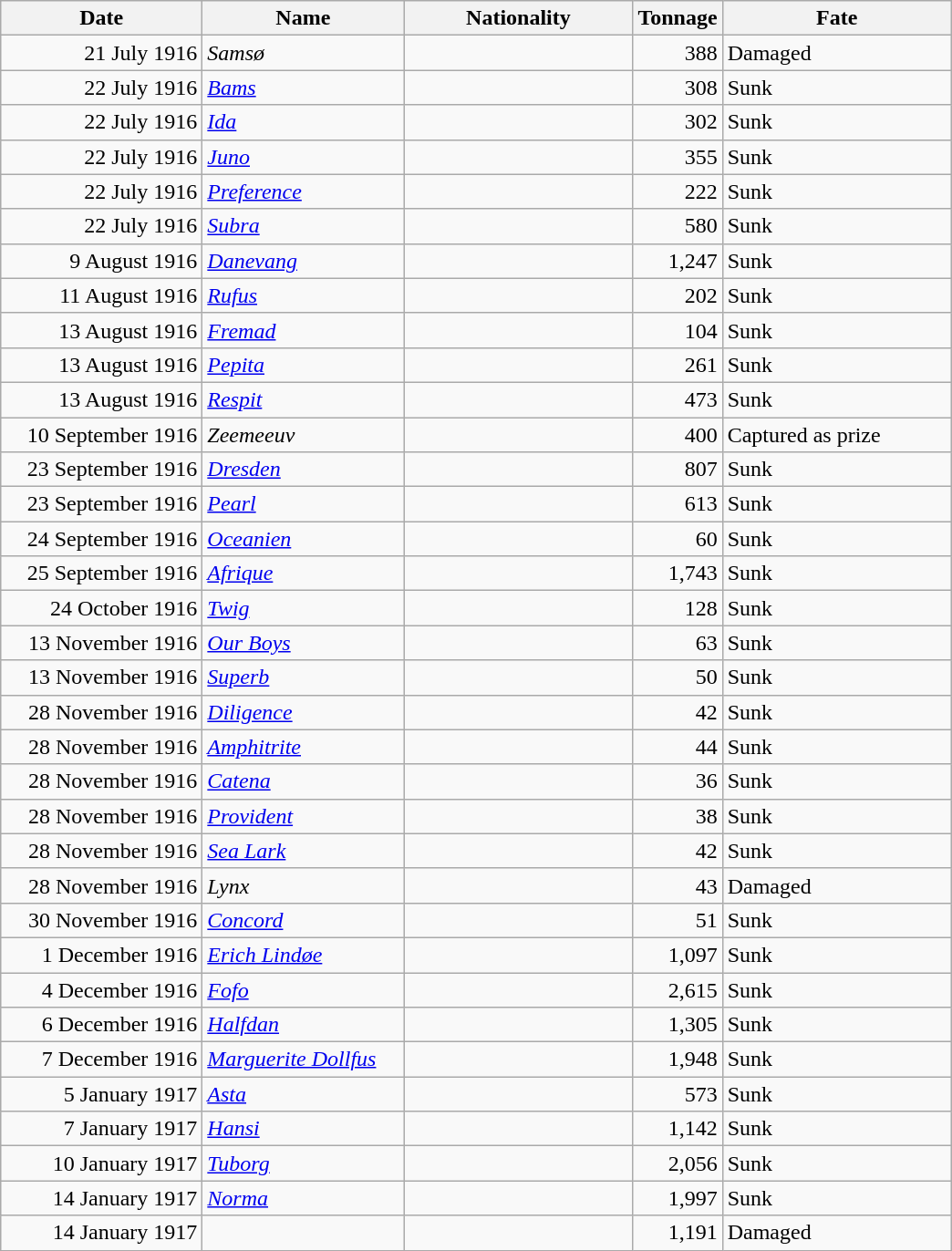<table class="wikitable sortable">
<tr>
<th width="140px">Date</th>
<th width="140px">Name</th>
<th width="160px">Nationality</th>
<th width="25px">Tonnage</th>
<th width="160px">Fate</th>
</tr>
<tr>
<td align="right">21 July 1916</td>
<td align="left"><em>Samsø</em></td>
<td align="left"></td>
<td align="right">388</td>
<td align="left">Damaged</td>
</tr>
<tr>
<td align="right">22 July 1916</td>
<td align="left"><a href='#'><em>Bams</em></a></td>
<td align="left"></td>
<td align="right">308</td>
<td align="left">Sunk</td>
</tr>
<tr>
<td align="right">22 July 1916</td>
<td align="left"><a href='#'><em>Ida</em></a></td>
<td align="left"></td>
<td align="right">302</td>
<td align="left">Sunk</td>
</tr>
<tr>
<td align="right">22 July 1916</td>
<td align="left"><a href='#'><em>Juno</em></a></td>
<td align="left"></td>
<td align="right">355</td>
<td align="left">Sunk</td>
</tr>
<tr>
<td align="right">22 July 1916</td>
<td align="left"><a href='#'><em>Preference</em></a></td>
<td align="left"></td>
<td align="right">222</td>
<td align="left">Sunk</td>
</tr>
<tr>
<td align="right">22 July 1916</td>
<td align="left"><a href='#'><em>Subra</em></a></td>
<td align="left"></td>
<td align="right">580</td>
<td align="left">Sunk</td>
</tr>
<tr>
<td align="right">9 August 1916</td>
<td align="left"><a href='#'><em>Danevang</em></a></td>
<td align="left"></td>
<td align="right">1,247</td>
<td align="left">Sunk</td>
</tr>
<tr>
<td align="right">11 August 1916</td>
<td align="left"><a href='#'><em>Rufus</em></a></td>
<td align="left"></td>
<td align="right">202</td>
<td align="left">Sunk</td>
</tr>
<tr>
<td align="right">13 August 1916</td>
<td align="left"><a href='#'><em>Fremad</em></a></td>
<td align="left"></td>
<td align="right">104</td>
<td align="left">Sunk</td>
</tr>
<tr>
<td align="right">13 August 1916</td>
<td align="left"><a href='#'><em>Pepita</em></a></td>
<td align="left"></td>
<td align="right">261</td>
<td align="left">Sunk</td>
</tr>
<tr>
<td align="right">13 August 1916</td>
<td align="left"><a href='#'><em>Respit</em></a></td>
<td align="left"></td>
<td align="right">473</td>
<td align="left">Sunk</td>
</tr>
<tr>
<td align="right">10 September 1916</td>
<td align="left"><em>Zeemeeuv</em></td>
<td align="left"></td>
<td align="right">400</td>
<td align="left">Captured as prize</td>
</tr>
<tr>
<td align="right">23 September 1916</td>
<td align="left"><a href='#'><em>Dresden</em></a></td>
<td align="left"></td>
<td align="right">807</td>
<td align="left">Sunk</td>
</tr>
<tr>
<td align="right">23 September 1916</td>
<td align="left"><a href='#'><em>Pearl</em></a></td>
<td align="left"></td>
<td align="right">613</td>
<td align="left">Sunk</td>
</tr>
<tr>
<td align="right">24 September 1916</td>
<td align="left"><a href='#'><em>Oceanien</em></a></td>
<td align="left"></td>
<td align="right">60</td>
<td align="left">Sunk</td>
</tr>
<tr>
<td align="right">25 September 1916</td>
<td align="left"><a href='#'><em>Afrique</em></a></td>
<td align="left"></td>
<td align="right">1,743</td>
<td align="left">Sunk</td>
</tr>
<tr>
<td align="right">24 October 1916</td>
<td align="left"><a href='#'><em>Twig</em></a></td>
<td align="left"></td>
<td align="right">128</td>
<td align="left">Sunk</td>
</tr>
<tr>
<td align="right">13 November 1916</td>
<td align="left"><a href='#'><em>Our Boys</em></a></td>
<td align="left"></td>
<td align="right">63</td>
<td align="left">Sunk</td>
</tr>
<tr>
<td align="right">13 November 1916</td>
<td align="left"><a href='#'><em>Superb</em></a></td>
<td align="left"></td>
<td align="right">50</td>
<td align="left">Sunk</td>
</tr>
<tr>
<td align="right">28 November 1916</td>
<td align="left"><a href='#'><em>Diligence</em></a></td>
<td align="left"></td>
<td align="right">42</td>
<td align="left">Sunk</td>
</tr>
<tr>
<td align="right">28 November 1916</td>
<td align="left"><a href='#'><em>Amphitrite</em></a></td>
<td align="left"></td>
<td align="right">44</td>
<td align="left">Sunk</td>
</tr>
<tr>
<td align="right">28 November 1916</td>
<td align="left"><a href='#'><em>Catena</em></a></td>
<td align="left"></td>
<td align="right">36</td>
<td align="left">Sunk</td>
</tr>
<tr>
<td align="right">28 November 1916</td>
<td align="left"><a href='#'><em>Provident</em></a></td>
<td align="left"></td>
<td align="right">38</td>
<td align="left">Sunk</td>
</tr>
<tr>
<td align="right">28 November 1916</td>
<td align="left"><a href='#'><em>Sea Lark</em></a></td>
<td align="left"></td>
<td align="right">42</td>
<td align="left">Sunk</td>
</tr>
<tr>
<td align="right">28 November 1916</td>
<td align="left"><em>Lynx</em></td>
<td align="left"></td>
<td align="right">43</td>
<td align="left">Damaged</td>
</tr>
<tr>
<td align="right">30 November 1916</td>
<td align="left"><a href='#'><em>Concord</em></a></td>
<td align="left"></td>
<td align="right">51</td>
<td align="left">Sunk</td>
</tr>
<tr>
<td align="right">1 December 1916</td>
<td align="left"><a href='#'><em>Erich Lindøe</em></a></td>
<td align="left"></td>
<td align="right">1,097</td>
<td align="left">Sunk</td>
</tr>
<tr>
<td align="right">4 December 1916</td>
<td align="left"><a href='#'><em>Fofo</em></a></td>
<td align="left"></td>
<td align="right">2,615</td>
<td align="left">Sunk</td>
</tr>
<tr>
<td align="right">6 December 1916</td>
<td align="left"><a href='#'><em>Halfdan</em></a></td>
<td align="left"></td>
<td align="right">1,305</td>
<td align="left">Sunk</td>
</tr>
<tr>
<td align="right">7 December 1916</td>
<td align="left"><a href='#'><em>Marguerite Dollfus</em></a></td>
<td align="left"></td>
<td align="right">1,948</td>
<td align="left">Sunk</td>
</tr>
<tr>
<td align="right">5 January 1917</td>
<td align="left"><a href='#'><em>Asta</em></a></td>
<td align="left"></td>
<td align="right">573</td>
<td align="left">Sunk</td>
</tr>
<tr>
<td align="right">7 January 1917</td>
<td align="left"><a href='#'><em>Hansi</em></a></td>
<td align="left"></td>
<td align="right">1,142</td>
<td align="left">Sunk</td>
</tr>
<tr>
<td align="right">10 January 1917</td>
<td align="left"><a href='#'><em>Tuborg</em></a></td>
<td align="left"></td>
<td align="right">2,056</td>
<td align="left">Sunk</td>
</tr>
<tr>
<td align="right">14 January 1917</td>
<td align="left"><a href='#'><em>Norma</em></a></td>
<td align="left"></td>
<td align="right">1,997</td>
<td align="left">Sunk</td>
</tr>
<tr>
<td align="right">14 January 1917</td>
<td align="left"></td>
<td align="left"></td>
<td align="right">1,191</td>
<td align="left">Damaged</td>
</tr>
</table>
